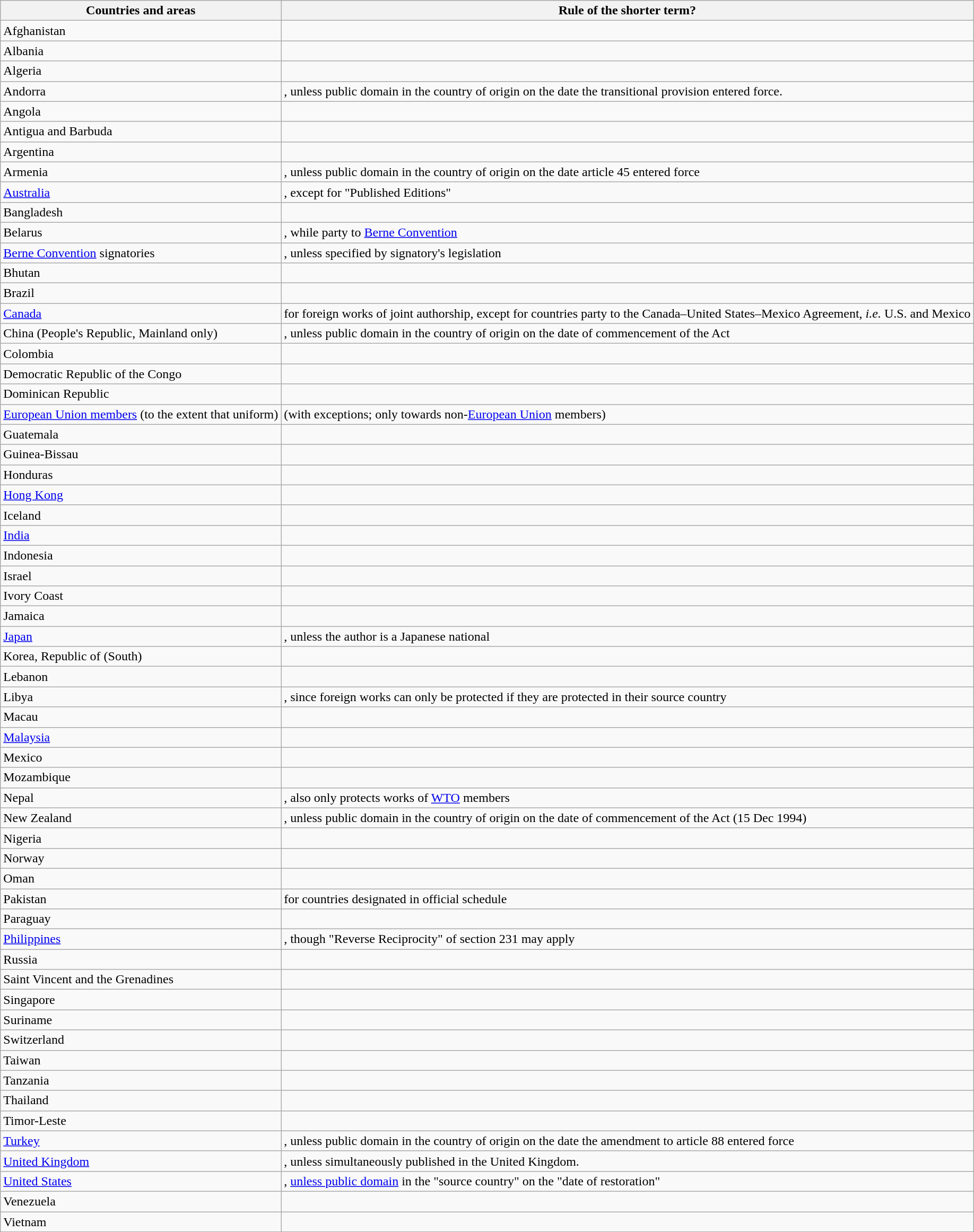<table class="wikitable sortable">
<tr>
<th scope="col">Countries and areas</th>
<th scope="col">Rule of the shorter term?</th>
</tr>
<tr>
<td>Afghanistan</td>
<td></td>
</tr>
<tr>
<td>Albania</td>
<td></td>
</tr>
<tr>
<td>Algeria</td>
<td></td>
</tr>
<tr>
<td>Andorra</td>
<td>, unless public domain in the country of origin on the date the transitional provision entered force.</td>
</tr>
<tr>
<td>Angola</td>
<td></td>
</tr>
<tr>
<td>Antigua and Barbuda</td>
<td></td>
</tr>
<tr>
<td>Argentina</td>
<td></td>
</tr>
<tr>
<td>Armenia</td>
<td>, unless public domain in the country of origin on the date article 45 entered force</td>
</tr>
<tr>
<td><a href='#'>Australia</a></td>
<td>, except for "Published Editions"</td>
</tr>
<tr>
<td>Bangladesh</td>
<td></td>
</tr>
<tr>
<td>Belarus</td>
<td>, while party to <a href='#'>Berne Convention</a></td>
</tr>
<tr>
<td><a href='#'>Berne Convention</a> signatories</td>
<td>, unless specified by signatory's legislation</td>
</tr>
<tr>
<td>Bhutan</td>
<td></td>
</tr>
<tr>
<td>Brazil</td>
<td></td>
</tr>
<tr>
<td><a href='#'>Canada</a></td>
<td> for foreign works of joint authorship, except for countries party to the Canada–United States–Mexico Agreement, <em>i.e.</em> U.S. and Mexico</td>
</tr>
<tr>
<td>China (People's Republic, Mainland only)</td>
<td>, unless public domain in the country of origin on the date of commencement of the Act</td>
</tr>
<tr>
<td>Colombia</td>
<td></td>
</tr>
<tr>
<td>Democratic Republic of the Congo</td>
<td></td>
</tr>
<tr>
<td>Dominican Republic</td>
<td></td>
</tr>
<tr>
<td><a href='#'>European Union members</a> (to the extent that uniform)</td>
<td> (with exceptions; only towards non-<a href='#'>European Union</a> members)</td>
</tr>
<tr>
<td>Guatemala</td>
<td></td>
</tr>
<tr>
<td>Guinea-Bissau</td>
<td></td>
</tr>
<tr>
<td>Honduras</td>
<td></td>
</tr>
<tr>
<td><a href='#'>Hong Kong</a></td>
<td></td>
</tr>
<tr>
<td>Iceland</td>
<td></td>
</tr>
<tr>
<td><a href='#'>India</a></td>
<td></td>
</tr>
<tr>
<td>Indonesia</td>
<td></td>
</tr>
<tr>
<td>Israel</td>
<td></td>
</tr>
<tr>
<td>Ivory Coast</td>
<td></td>
</tr>
<tr>
<td>Jamaica</td>
<td></td>
</tr>
<tr>
<td><a href='#'>Japan</a></td>
<td>, unless the author is a Japanese national</td>
</tr>
<tr>
<td>Korea, Republic of (South)</td>
<td></td>
</tr>
<tr>
<td>Lebanon</td>
<td></td>
</tr>
<tr>
<td>Libya</td>
<td>, since foreign works can only be protected if they are protected in their source country</td>
</tr>
<tr>
<td>Macau</td>
<td></td>
</tr>
<tr>
<td><a href='#'>Malaysia</a></td>
<td></td>
</tr>
<tr>
<td>Mexico</td>
<td></td>
</tr>
<tr>
<td>Mozambique</td>
<td></td>
</tr>
<tr>
<td>Nepal</td>
<td>, also only protects works of <a href='#'>WTO</a> members</td>
</tr>
<tr>
<td>New Zealand</td>
<td>, unless public domain in the country of origin on the date of commencement of the Act (15 Dec 1994)</td>
</tr>
<tr>
<td>Nigeria</td>
<td></td>
</tr>
<tr>
<td>Norway</td>
<td></td>
</tr>
<tr>
<td>Oman</td>
<td></td>
</tr>
<tr>
<td>Pakistan</td>
<td> for countries designated in official schedule</td>
</tr>
<tr>
<td>Paraguay</td>
<td></td>
</tr>
<tr>
<td><a href='#'>Philippines</a></td>
<td>, though "Reverse Reciprocity" of section 231 may apply</td>
</tr>
<tr>
<td>Russia</td>
<td></td>
</tr>
<tr>
<td>Saint Vincent and the Grenadines</td>
<td></td>
</tr>
<tr>
<td>Singapore</td>
<td></td>
</tr>
<tr>
<td>Suriname</td>
<td></td>
</tr>
<tr>
<td>Switzerland</td>
<td></td>
</tr>
<tr>
<td>Taiwan</td>
<td></td>
</tr>
<tr>
<td>Tanzania</td>
<td></td>
</tr>
<tr>
<td>Thailand</td>
<td></td>
</tr>
<tr>
<td>Timor-Leste</td>
<td></td>
</tr>
<tr>
<td><a href='#'>Turkey</a></td>
<td>, unless public domain in the country of origin on the date the amendment to article 88 entered force</td>
</tr>
<tr>
<td><a href='#'>United Kingdom</a></td>
<td>, unless simultaneously published in the United Kingdom. </td>
</tr>
<tr>
<td><a href='#'>United States</a></td>
<td>, <a href='#'>unless public domain</a> in the "source country" on the "date of restoration"</td>
</tr>
<tr>
<td>Venezuela</td>
<td></td>
</tr>
<tr>
<td>Vietnam</td>
<td></td>
</tr>
</table>
